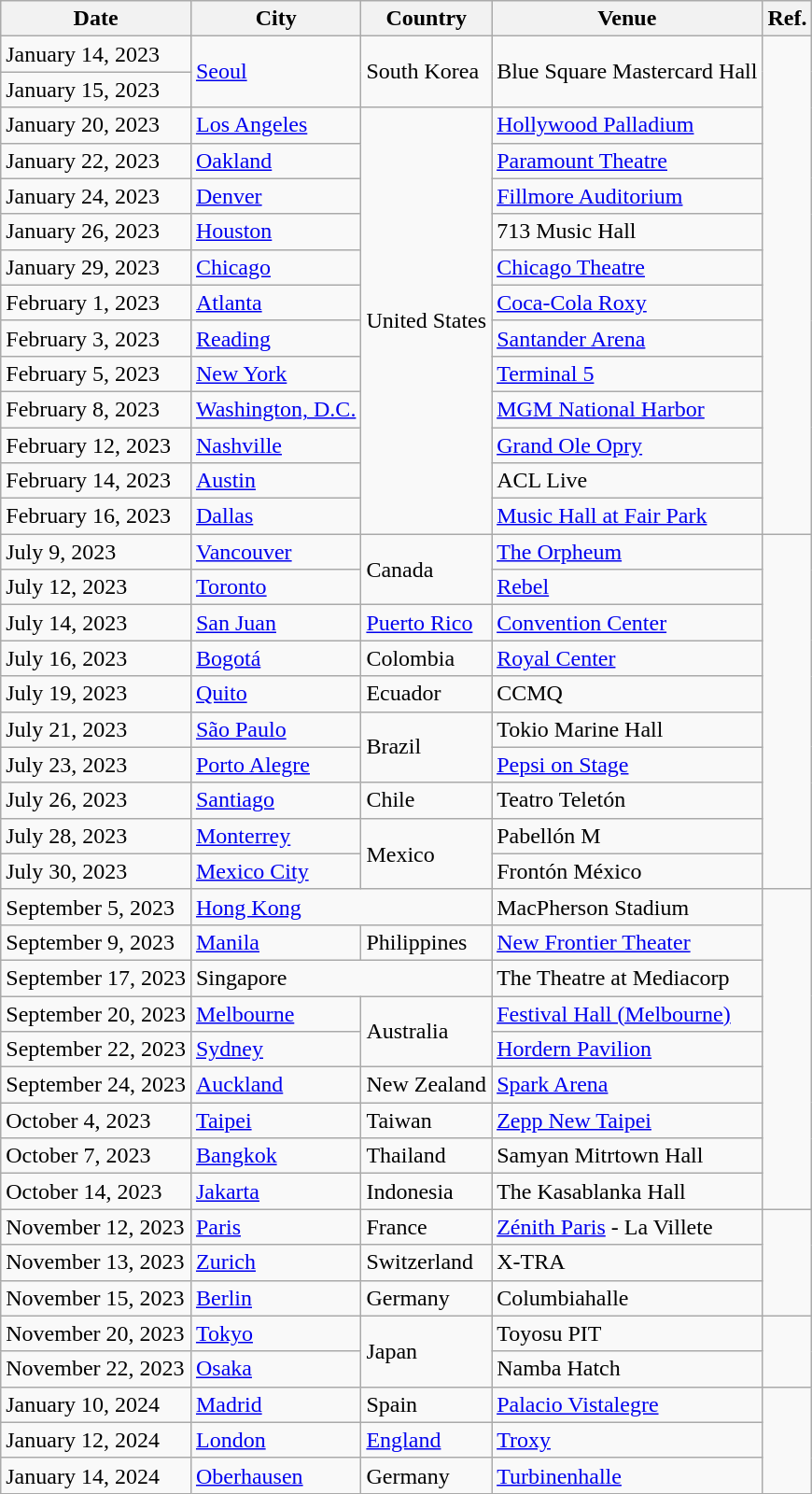<table class="wikitable">
<tr>
<th>Date</th>
<th>City</th>
<th>Country</th>
<th>Venue</th>
<th>Ref.</th>
</tr>
<tr>
<td>January 14, 2023</td>
<td rowspan="2"><a href='#'>Seoul</a></td>
<td rowspan="2">South Korea</td>
<td rowspan="2">Blue Square Mastercard Hall</td>
<td rowspan="14"></td>
</tr>
<tr>
<td>January 15, 2023</td>
</tr>
<tr>
<td>January 20, 2023</td>
<td><a href='#'>Los Angeles</a></td>
<td rowspan="12">United States</td>
<td><a href='#'>Hollywood Palladium</a></td>
</tr>
<tr>
<td>January 22, 2023</td>
<td><a href='#'>Oakland</a></td>
<td><a href='#'>Paramount Theatre</a></td>
</tr>
<tr>
<td>January 24, 2023</td>
<td><a href='#'>Denver</a></td>
<td><a href='#'>Fillmore Auditorium</a></td>
</tr>
<tr>
<td>January 26, 2023</td>
<td><a href='#'>Houston</a></td>
<td>713 Music Hall</td>
</tr>
<tr>
<td>January 29, 2023</td>
<td><a href='#'>Chicago</a></td>
<td><a href='#'>Chicago Theatre</a></td>
</tr>
<tr>
<td>February 1, 2023</td>
<td><a href='#'>Atlanta</a></td>
<td><a href='#'>Coca-Cola Roxy</a></td>
</tr>
<tr>
<td>February 3, 2023</td>
<td><a href='#'>Reading</a></td>
<td><a href='#'>Santander Arena</a></td>
</tr>
<tr>
<td>February 5, 2023</td>
<td><a href='#'>New York</a></td>
<td><a href='#'>Terminal 5</a></td>
</tr>
<tr>
<td>February 8, 2023</td>
<td><a href='#'>Washington, D.C.</a></td>
<td><a href='#'>MGM National Harbor</a></td>
</tr>
<tr>
<td>February 12, 2023</td>
<td><a href='#'>Nashville</a></td>
<td><a href='#'>Grand Ole Opry</a></td>
</tr>
<tr>
<td>February 14, 2023</td>
<td><a href='#'>Austin</a></td>
<td>ACL Live</td>
</tr>
<tr>
<td>February 16, 2023</td>
<td><a href='#'>Dallas</a></td>
<td><a href='#'>Music Hall at Fair Park</a></td>
</tr>
<tr>
<td>July 9, 2023</td>
<td><a href='#'>Vancouver</a></td>
<td rowspan="2">Canada</td>
<td><a href='#'>The Orpheum</a></td>
<td rowspan="10"></td>
</tr>
<tr>
<td>July 12, 2023</td>
<td><a href='#'>Toronto</a></td>
<td><a href='#'>Rebel</a></td>
</tr>
<tr>
<td>July 14, 2023</td>
<td><a href='#'>San Juan</a></td>
<td><a href='#'>Puerto Rico</a></td>
<td><a href='#'>Convention Center</a></td>
</tr>
<tr>
<td>July 16, 2023</td>
<td><a href='#'>Bogotá</a></td>
<td>Colombia</td>
<td><a href='#'>Royal Center</a></td>
</tr>
<tr>
<td>July 19, 2023</td>
<td><a href='#'>Quito</a></td>
<td>Ecuador</td>
<td>CCMQ</td>
</tr>
<tr>
<td>July 21, 2023</td>
<td><a href='#'>São Paulo</a></td>
<td rowspan="2">Brazil</td>
<td>Tokio Marine Hall</td>
</tr>
<tr>
<td>July 23, 2023</td>
<td><a href='#'>Porto Alegre</a></td>
<td><a href='#'>Pepsi on Stage</a></td>
</tr>
<tr>
<td>July 26, 2023</td>
<td><a href='#'>Santiago</a></td>
<td>Chile</td>
<td>Teatro Teletón</td>
</tr>
<tr>
<td>July 28, 2023</td>
<td><a href='#'>Monterrey</a></td>
<td rowspan="2">Mexico</td>
<td>Pabellón M</td>
</tr>
<tr>
<td>July 30, 2023</td>
<td><a href='#'>Mexico City</a></td>
<td>Frontón México</td>
</tr>
<tr>
<td>September 5, 2023</td>
<td colspan="2"><a href='#'>Hong Kong</a></td>
<td>MacPherson Stadium</td>
<td rowspan="9"></td>
</tr>
<tr>
<td>September 9, 2023</td>
<td><a href='#'>Manila</a></td>
<td>Philippines</td>
<td><a href='#'>New Frontier Theater</a></td>
</tr>
<tr>
<td>September 17, 2023</td>
<td colspan="2">Singapore</td>
<td>The Theatre at Mediacorp</td>
</tr>
<tr>
<td>September 20, 2023</td>
<td><a href='#'>Melbourne</a></td>
<td rowspan="2">Australia</td>
<td><a href='#'>Festival Hall (Melbourne)</a></td>
</tr>
<tr>
<td>September 22, 2023</td>
<td><a href='#'>Sydney</a></td>
<td><a href='#'>Hordern Pavilion</a></td>
</tr>
<tr>
<td>September 24, 2023</td>
<td><a href='#'>Auckland</a></td>
<td>New Zealand</td>
<td><a href='#'>Spark Arena</a></td>
</tr>
<tr>
<td>October 4, 2023</td>
<td><a href='#'>Taipei</a></td>
<td>Taiwan</td>
<td><a href='#'>Zepp New Taipei</a></td>
</tr>
<tr>
<td>October 7, 2023</td>
<td><a href='#'>Bangkok</a></td>
<td>Thailand</td>
<td>Samyan Mitrtown Hall</td>
</tr>
<tr>
<td>October 14, 2023</td>
<td><a href='#'>Jakarta</a></td>
<td>Indonesia</td>
<td>The Kasablanka Hall</td>
</tr>
<tr>
<td>November 12, 2023</td>
<td><a href='#'>Paris</a></td>
<td>France</td>
<td><a href='#'>Zénith Paris</a> - La Villete</td>
<td rowspan="3"></td>
</tr>
<tr>
<td>November 13, 2023</td>
<td><a href='#'>Zurich</a></td>
<td>Switzerland</td>
<td>X-TRA</td>
</tr>
<tr>
<td>November 15, 2023</td>
<td><a href='#'>Berlin</a></td>
<td>Germany</td>
<td>Columbiahalle</td>
</tr>
<tr>
<td>November 20, 2023</td>
<td><a href='#'>Tokyo</a></td>
<td rowspan="2">Japan</td>
<td>Toyosu PIT</td>
<td rowspan="2"></td>
</tr>
<tr>
<td>November 22, 2023</td>
<td><a href='#'>Osaka</a></td>
<td>Namba Hatch</td>
</tr>
<tr>
<td>January 10, 2024</td>
<td><a href='#'>Madrid</a></td>
<td>Spain</td>
<td><a href='#'>Palacio Vistalegre</a></td>
<td rowspan="3"></td>
</tr>
<tr>
<td>January 12, 2024</td>
<td><a href='#'>London</a></td>
<td><a href='#'>England</a></td>
<td><a href='#'>Troxy</a></td>
</tr>
<tr>
<td>January 14, 2024</td>
<td><a href='#'>Oberhausen</a></td>
<td>Germany</td>
<td><a href='#'>Turbinenhalle</a></td>
</tr>
</table>
